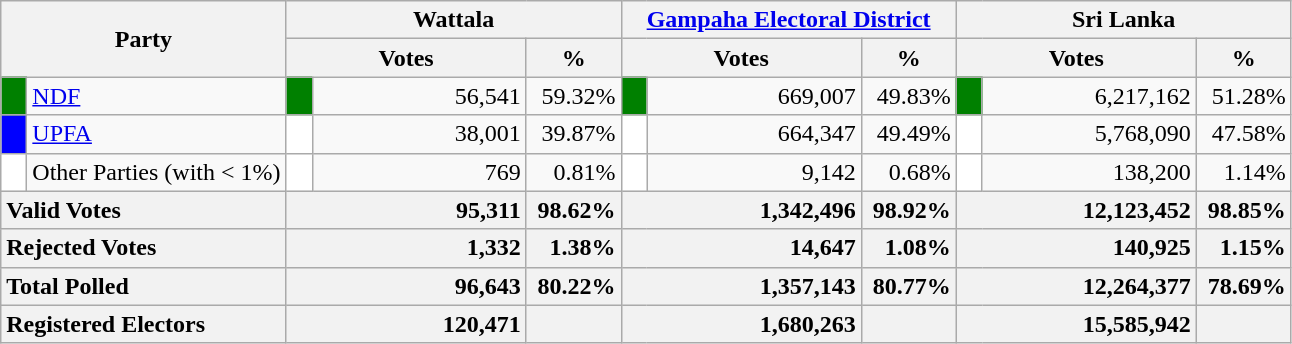<table class="wikitable">
<tr>
<th colspan="2" width="144px"rowspan="2">Party</th>
<th colspan="3" width="216px">Wattala</th>
<th colspan="3" width="216px"><a href='#'>Gampaha Electoral District</a></th>
<th colspan="3" width="216px">Sri Lanka</th>
</tr>
<tr>
<th colspan="2" width="144px">Votes</th>
<th>%</th>
<th colspan="2" width="144px">Votes</th>
<th>%</th>
<th colspan="2" width="144px">Votes</th>
<th>%</th>
</tr>
<tr>
<td style="background-color:green;" width="10px"></td>
<td style="text-align:left;"><a href='#'>NDF</a></td>
<td style="background-color:green;" width="10px"></td>
<td style="text-align:right;">56,541</td>
<td style="text-align:right;">59.32%</td>
<td style="background-color:green;" width="10px"></td>
<td style="text-align:right;">669,007</td>
<td style="text-align:right;">49.83%</td>
<td style="background-color:green;" width="10px"></td>
<td style="text-align:right;">6,217,162</td>
<td style="text-align:right;">51.28%</td>
</tr>
<tr>
<td style="background-color:blue;" width="10px"></td>
<td style="text-align:left;"><a href='#'>UPFA</a></td>
<td style="background-color:white;" width="10px"></td>
<td style="text-align:right;">38,001</td>
<td style="text-align:right;">39.87%</td>
<td style="background-color:white;" width="10px"></td>
<td style="text-align:right;">664,347</td>
<td style="text-align:right;">49.49%</td>
<td style="background-color:white;" width="10px"></td>
<td style="text-align:right;">5,768,090</td>
<td style="text-align:right;">47.58%</td>
</tr>
<tr>
<td style="background-color:white;" width="10px"></td>
<td style="text-align:left;">Other Parties (with < 1%)</td>
<td style="background-color:white;" width="10px"></td>
<td style="text-align:right;">769</td>
<td style="text-align:right;">0.81%</td>
<td style="background-color:white;" width="10px"></td>
<td style="text-align:right;">9,142</td>
<td style="text-align:right;">0.68%</td>
<td style="background-color:white;" width="10px"></td>
<td style="text-align:right;">138,200</td>
<td style="text-align:right;">1.14%</td>
</tr>
<tr>
<th colspan="2" width="144px"style="text-align:left;">Valid Votes</th>
<th style="text-align:right;"colspan="2" width="144px">95,311</th>
<th style="text-align:right;">98.62%</th>
<th style="text-align:right;"colspan="2" width="144px">1,342,496</th>
<th style="text-align:right;">98.92%</th>
<th style="text-align:right;"colspan="2" width="144px">12,123,452</th>
<th style="text-align:right;">98.85%</th>
</tr>
<tr>
<th colspan="2" width="144px"style="text-align:left;">Rejected Votes</th>
<th style="text-align:right;"colspan="2" width="144px">1,332</th>
<th style="text-align:right;">1.38%</th>
<th style="text-align:right;"colspan="2" width="144px">14,647</th>
<th style="text-align:right;">1.08%</th>
<th style="text-align:right;"colspan="2" width="144px">140,925</th>
<th style="text-align:right;">1.15%</th>
</tr>
<tr>
<th colspan="2" width="144px"style="text-align:left;">Total Polled</th>
<th style="text-align:right;"colspan="2" width="144px">96,643</th>
<th style="text-align:right;">80.22%</th>
<th style="text-align:right;"colspan="2" width="144px">1,357,143</th>
<th style="text-align:right;">80.77%</th>
<th style="text-align:right;"colspan="2" width="144px">12,264,377</th>
<th style="text-align:right;">78.69%</th>
</tr>
<tr>
<th colspan="2" width="144px"style="text-align:left;">Registered Electors</th>
<th style="text-align:right;"colspan="2" width="144px">120,471</th>
<th></th>
<th style="text-align:right;"colspan="2" width="144px">1,680,263</th>
<th></th>
<th style="text-align:right;"colspan="2" width="144px">15,585,942</th>
<th></th>
</tr>
</table>
